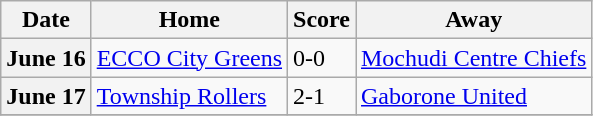<table class="wikitable sortable plainrowheaders">
<tr>
<th scope="col">Date</th>
<th scope="col">Home</th>
<th scope="col">Score</th>
<th scope="col">Away</th>
</tr>
<tr>
<th scope="row">June 16</th>
<td><a href='#'>ECCO City Greens</a></td>
<td>0-0</td>
<td><a href='#'>Mochudi Centre Chiefs</a></td>
</tr>
<tr>
<th scope="row">June 17</th>
<td><a href='#'>Township Rollers</a></td>
<td>2-1</td>
<td><a href='#'>Gaborone United</a></td>
</tr>
<tr>
</tr>
</table>
